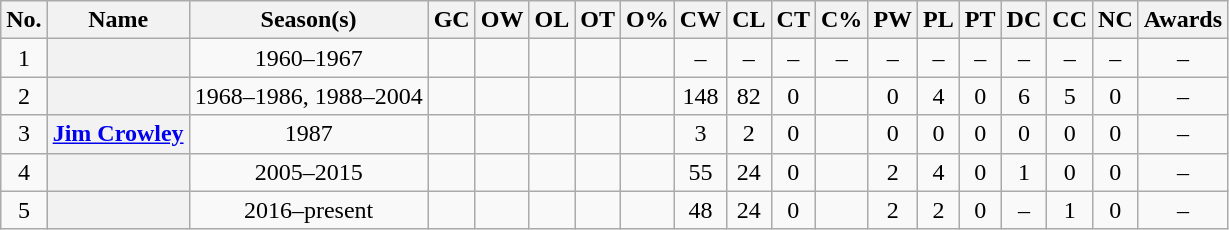<table class="wikitable sortable plainrowheaders" style="text-align:center">
<tr>
<th scope="col" class="unsortable">No.</th>
<th scope="col">Name</th>
<th scope="col">Season(s)</th>
<th scope="col">GC</th>
<th scope="col">OW</th>
<th scope="col">OL</th>
<th scope="col">OT</th>
<th scope="col">O%</th>
<th scope="col">CW</th>
<th scope="col">CL</th>
<th scope="col">CT</th>
<th scope="col">C%</th>
<th scope="col">PW</th>
<th scope="col">PL</th>
<th scope="col">PT</th>
<th scope="col">DC</th>
<th scope="col">CC</th>
<th scope="col">NC</th>
<th scope="col" class="unsortable">Awards</th>
</tr>
<tr>
<td>1</td>
<th scope="row"></th>
<td>1960–1967</td>
<td></td>
<td></td>
<td></td>
<td></td>
<td></td>
<td>–</td>
<td>–</td>
<td>–</td>
<td>–</td>
<td>–</td>
<td>–</td>
<td>–</td>
<td>–</td>
<td>–</td>
<td>–</td>
<td>–</td>
</tr>
<tr>
<td>2</td>
<th scope="row"></th>
<td>1968–1986, 1988–2004</td>
<td></td>
<td></td>
<td></td>
<td></td>
<td></td>
<td>148</td>
<td>82</td>
<td>0</td>
<td></td>
<td>0</td>
<td>4</td>
<td>0</td>
<td>6</td>
<td>5</td>
<td>0</td>
<td>–</td>
</tr>
<tr>
<td>3</td>
<th scope="row"><a href='#'>Jim Crowley</a></th>
<td>1987</td>
<td></td>
<td></td>
<td></td>
<td></td>
<td></td>
<td>3</td>
<td>2</td>
<td>0</td>
<td></td>
<td>0</td>
<td>0</td>
<td>0</td>
<td>0</td>
<td>0</td>
<td>0</td>
<td>–</td>
</tr>
<tr>
<td>4</td>
<th scope="row"></th>
<td>2005–2015</td>
<td></td>
<td></td>
<td></td>
<td></td>
<td></td>
<td>55</td>
<td>24</td>
<td>0</td>
<td></td>
<td>2</td>
<td>4</td>
<td>0</td>
<td>1</td>
<td>0</td>
<td>0</td>
<td>–</td>
</tr>
<tr>
<td>5</td>
<th scope="row"></th>
<td>2016–present</td>
<td></td>
<td></td>
<td></td>
<td></td>
<td></td>
<td>48</td>
<td>24</td>
<td>0</td>
<td></td>
<td>2</td>
<td>2</td>
<td>0</td>
<td>–</td>
<td>1</td>
<td>0</td>
<td>–</td>
</tr>
</table>
